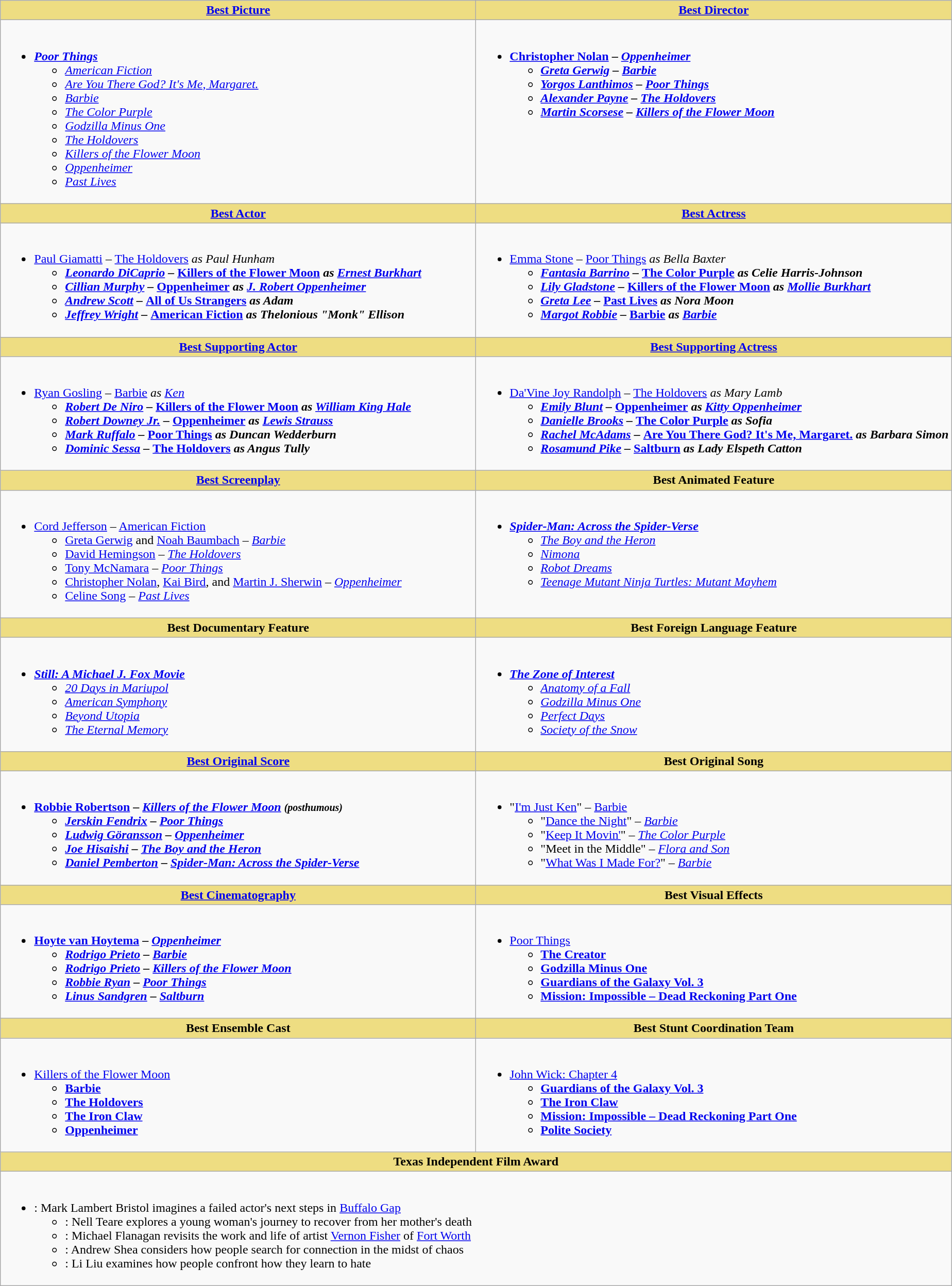<table class="wikitable">
<tr>
<th style="background:#EEDD82; width:50%"><a href='#'>Best Picture</a></th>
<th style="background:#EEDD82; width:50%"><a href='#'>Best Director</a></th>
</tr>
<tr>
<td valign="top"><br><ul><li><strong><em><a href='#'>Poor Things</a></em></strong><ul><li><em><a href='#'>American Fiction</a></em></li><li><em><a href='#'>Are You There God? It's Me, Margaret.</a></em></li><li><em><a href='#'>Barbie</a></em></li><li><em><a href='#'>The Color Purple</a></em></li><li><em><a href='#'>Godzilla Minus One</a></em></li><li><em><a href='#'>The Holdovers</a></em></li><li><em><a href='#'>Killers of the Flower Moon</a></em></li><li><em><a href='#'>Oppenheimer</a></em></li><li><em><a href='#'>Past Lives</a></em></li></ul></li></ul></td>
<td valign="top"><br><ul><li><strong><a href='#'>Christopher Nolan</a> – <em><a href='#'>Oppenheimer</a><strong><em><ul><li><a href='#'>Greta Gerwig</a> – </em><a href='#'>Barbie</a><em></li><li><a href='#'>Yorgos Lanthimos</a> – </em><a href='#'>Poor Things</a><em></li><li><a href='#'>Alexander Payne</a> – </em><a href='#'>The Holdovers</a><em></li><li><a href='#'>Martin Scorsese</a> – </em><a href='#'>Killers of the Flower Moon</a><em></li></ul></li></ul></td>
</tr>
<tr>
<th style="background:#EEDD82; width:50%"><a href='#'>Best Actor</a></th>
<th style="background:#EEDD82; width:50%"><a href='#'>Best Actress</a></th>
</tr>
<tr>
<td valign="top"><br><ul><li></strong><a href='#'>Paul Giamatti</a> – </em><a href='#'>The Holdovers</a><em> as Paul Hunham<strong><ul><li><a href='#'>Leonardo DiCaprio</a> – </em><a href='#'>Killers of the Flower Moon</a><em> as <a href='#'>Ernest Burkhart</a></li><li><a href='#'>Cillian Murphy</a> – </em><a href='#'>Oppenheimer</a><em> as <a href='#'>J. Robert Oppenheimer</a></li><li><a href='#'>Andrew Scott</a> – </em><a href='#'>All of Us Strangers</a><em> as Adam</li><li><a href='#'>Jeffrey Wright</a> – </em><a href='#'>American Fiction</a><em> as Thelonious "Monk" Ellison</li></ul></li></ul></td>
<td valign="top"><br><ul><li></strong><a href='#'>Emma Stone</a> – </em><a href='#'>Poor Things</a><em> as Bella Baxter<strong><ul><li><a href='#'>Fantasia Barrino</a> – </em><a href='#'>The Color Purple</a><em> as Celie Harris-Johnson</li><li><a href='#'>Lily Gladstone</a> – </em><a href='#'>Killers of the Flower Moon</a><em> as <a href='#'>Mollie Burkhart</a></li><li><a href='#'>Greta Lee</a> – </em><a href='#'>Past Lives</a><em> as Nora Moon</li><li><a href='#'>Margot Robbie</a> – </em><a href='#'>Barbie</a><em> as <a href='#'>Barbie</a></li></ul></li></ul></td>
</tr>
<tr>
<th style="background:#EEDD82; width:50%"><a href='#'>Best Supporting Actor</a></th>
<th style="background:#EEDD82; width:50%"><a href='#'>Best Supporting Actress</a></th>
</tr>
<tr>
<td valign="top"><br><ul><li></strong><a href='#'>Ryan Gosling</a> – </em><a href='#'>Barbie</a><em> as <a href='#'>Ken</a><strong><ul><li><a href='#'>Robert De Niro</a> – </em><a href='#'>Killers of the Flower Moon</a><em> as <a href='#'>William King Hale</a></li><li><a href='#'>Robert Downey Jr.</a> – </em><a href='#'>Oppenheimer</a><em> as <a href='#'>Lewis Strauss</a></li><li><a href='#'>Mark Ruffalo</a> – </em><a href='#'>Poor Things</a><em> as Duncan Wedderburn</li><li><a href='#'>Dominic Sessa</a> – </em><a href='#'>The Holdovers</a><em> as Angus Tully</li></ul></li></ul></td>
<td valign="top"><br><ul><li></strong><a href='#'>Da'Vine Joy Randolph</a> – </em><a href='#'>The Holdovers</a><em> as Mary Lamb<strong><ul><li><a href='#'>Emily Blunt</a> – </em><a href='#'>Oppenheimer</a><em> as <a href='#'>Kitty Oppenheimer</a></li><li><a href='#'>Danielle Brooks</a> – </em><a href='#'>The Color Purple</a><em> as Sofia</li><li><a href='#'>Rachel McAdams</a> – </em><a href='#'>Are You There God? It's Me, Margaret.</a><em> as Barbara Simon</li><li><a href='#'>Rosamund Pike</a> – </em><a href='#'>Saltburn</a><em> as Lady Elspeth Catton</li></ul></li></ul></td>
</tr>
<tr>
<th style="background:#EEDD82; width:50%"><a href='#'>Best Screenplay</a></th>
<th style="background:#EEDD82; width:50%">Best Animated Feature</th>
</tr>
<tr>
<td valign="top"><br><ul><li></strong><a href='#'>Cord Jefferson</a> – </em><a href='#'>American Fiction</a></em></strong><ul><li><a href='#'>Greta Gerwig</a> and <a href='#'>Noah Baumbach</a> – <em><a href='#'>Barbie</a></em></li><li><a href='#'>David Hemingson</a> – <em><a href='#'>The Holdovers</a></em></li><li><a href='#'>Tony McNamara</a> – <em><a href='#'>Poor Things</a></em></li><li><a href='#'>Christopher Nolan</a>, <a href='#'>Kai Bird</a>, and <a href='#'>Martin J. Sherwin</a> – <em><a href='#'>Oppenheimer</a></em></li><li><a href='#'>Celine Song</a> – <em><a href='#'>Past Lives</a></em></li></ul></li></ul></td>
<td valign="top"><br><ul><li><strong><em><a href='#'>Spider-Man: Across the Spider-Verse</a></em></strong><ul><li><em><a href='#'>The Boy and the Heron</a></em></li><li><em><a href='#'>Nimona</a></em></li><li><em><a href='#'>Robot Dreams</a></em></li><li><em><a href='#'>Teenage Mutant Ninja Turtles: Mutant Mayhem</a></em></li></ul></li></ul></td>
</tr>
<tr>
<th style="background:#EEDD82; width:50%">Best Documentary Feature</th>
<th style="background:#EEDD82; width:50%">Best Foreign Language Feature</th>
</tr>
<tr>
<td valign="top"><br><ul><li><strong><em><a href='#'>Still: A Michael J. Fox Movie</a></em></strong><ul><li><em><a href='#'>20 Days in Mariupol</a></em></li><li><em><a href='#'>American Symphony</a></em></li><li><em><a href='#'>Beyond Utopia</a></em></li><li><em><a href='#'>The Eternal Memory</a></em></li></ul></li></ul></td>
<td valign="top"><br><ul><li><strong><em><a href='#'>The Zone of Interest</a></em></strong><ul><li><em><a href='#'>Anatomy of a Fall</a></em></li><li><em><a href='#'>Godzilla Minus One</a></em></li><li><em><a href='#'>Perfect Days</a></em></li><li><em><a href='#'>Society of the Snow</a></em></li></ul></li></ul></td>
</tr>
<tr>
<th style="background:#EEDD82; width:50%"><a href='#'>Best Original Score</a></th>
<th style="background:#EEDD82; width:50%">Best Original Song</th>
</tr>
<tr>
<td valign="top"><br><ul><li><strong><a href='#'>Robbie Robertson</a> – <em><a href='#'>Killers of the Flower Moon</a><strong><em> <small>(posthumous)</small><ul><li><a href='#'>Jerskin Fendrix</a> – </em><a href='#'>Poor Things</a><em></li><li><a href='#'>Ludwig Göransson</a> – </em><a href='#'>Oppenheimer</a><em></li><li><a href='#'>Joe Hisaishi</a> – </em><a href='#'>The Boy and the Heron</a><em></li><li><a href='#'>Daniel Pemberton</a> – </em><a href='#'>Spider-Man: Across the Spider-Verse</a><em></li></ul></li></ul></td>
<td valign="top"><br><ul><li></strong>"<a href='#'>I'm Just Ken</a>" – </em><a href='#'>Barbie</a></em></strong><ul><li>"<a href='#'>Dance the Night</a>" – <em><a href='#'>Barbie</a></em></li><li>"<a href='#'>Keep It Movin'</a>" – <em><a href='#'>The Color Purple</a></em></li><li>"Meet in the Middle" – <em><a href='#'>Flora and Son</a></em></li><li>"<a href='#'>What Was I Made For?</a>" – <em><a href='#'>Barbie</a></em></li></ul></li></ul></td>
</tr>
<tr>
<th style="background:#EEDD82; width:50%"><a href='#'>Best Cinematography</a></th>
<th style="background:#EEDD82; width:50%">Best Visual Effects</th>
</tr>
<tr>
<td valign="top"><br><ul><li><strong><a href='#'>Hoyte van Hoytema</a> – <em><a href='#'>Oppenheimer</a><strong><em><ul><li><a href='#'>Rodrigo Prieto</a> – </em><a href='#'>Barbie</a><em></li><li><a href='#'>Rodrigo Prieto</a> – </em><a href='#'>Killers of the Flower Moon</a><em></li><li><a href='#'>Robbie Ryan</a> – </em><a href='#'>Poor Things</a><em></li><li><a href='#'>Linus Sandgren</a> – </em><a href='#'>Saltburn</a><em></li></ul></li></ul></td>
<td valign="top"><br><ul><li></em></strong><a href='#'>Poor Things</a><strong><em><ul><li></em><a href='#'>The Creator</a><em></li><li></em><a href='#'>Godzilla Minus One</a><em></li><li></em><a href='#'>Guardians of the Galaxy Vol. 3</a><em></li><li></em><a href='#'>Mission: Impossible – Dead Reckoning Part One</a><em></li></ul></li></ul></td>
</tr>
<tr>
<th style="background:#EEDD82; width:50%">Best Ensemble Cast</th>
<th style="background:#EEDD82; width:50%">Best Stunt Coordination Team</th>
</tr>
<tr>
<td valign="top"><br><ul><li></em></strong><a href='#'>Killers of the Flower Moon</a><strong><em><ul><li></em><a href='#'>Barbie</a><em></li><li></em><a href='#'>The Holdovers</a><em></li><li></em><a href='#'>The Iron Claw</a><em></li><li></em><a href='#'>Oppenheimer</a><em></li></ul></li></ul></td>
<td valign="top"><br><ul><li></em></strong><a href='#'>John Wick: Chapter 4</a><strong><em><ul><li></em><a href='#'>Guardians of the Galaxy Vol. 3</a><em></li><li></em><a href='#'>The Iron Claw</a><em></li><li></em><a href='#'>Mission: Impossible – Dead Reckoning Part One</a><em></li><li></em><a href='#'>Polite Society</a><em></li></ul></li></ul></td>
</tr>
<tr>
<th style="background:#EEDD82; width:50%" colspan="2">Texas Independent Film Award</th>
</tr>
<tr>
<td style="vertical-align:top;" colspan="2"><br><ul><li></em></strong></em>: Mark Lambert Bristol imagines a failed actor's next steps in <a href='#'>Buffalo Gap</a></strong><ul><li><em></em>: Nell Teare explores a young woman's journey to recover from her mother's death</li><li><em></em>: Michael Flanagan revisits the work and life of artist <a href='#'>Vernon Fisher</a> of <a href='#'>Fort Worth</a></li><li><em></em>: Andrew Shea considers how people search for connection in the midst of chaos</li><li><em></em>: Li Liu examines how people confront how they learn to hate</li></ul></li></ul></td>
</tr>
</table>
